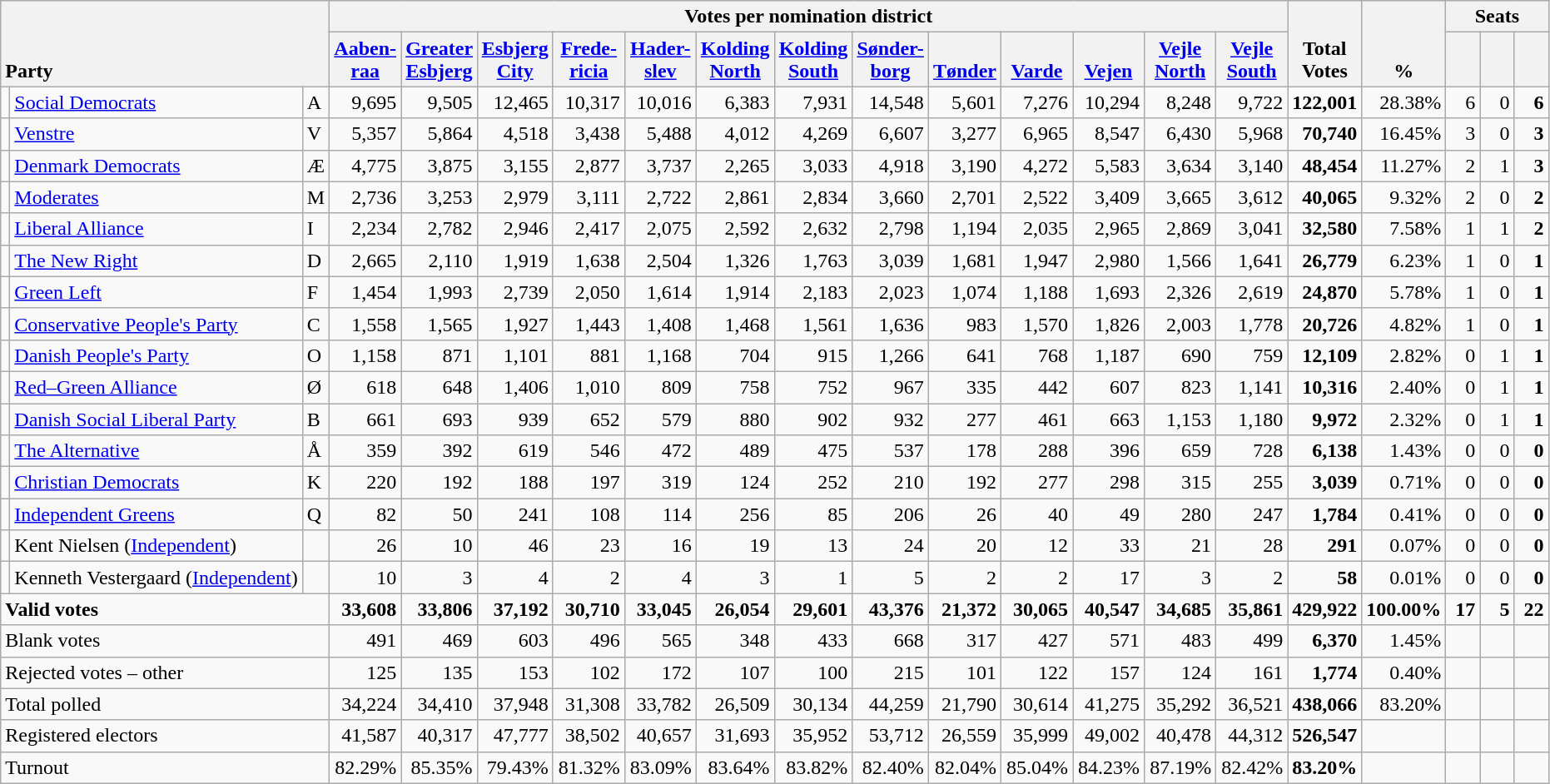<table class="wikitable" border="1" style="text-align:right;">
<tr>
<th style="text-align:left;" valign=bottom rowspan=2 colspan=3>Party</th>
<th colspan=13>Votes per nomination district</th>
<th align=center valign=bottom rowspan=2 width="50">Total Votes</th>
<th align=center valign=bottom rowspan=2 width="50">%</th>
<th colspan=3>Seats</th>
</tr>
<tr>
<th align=center valign=bottom width="50"><a href='#'>Aaben- raa</a></th>
<th align="center" valign="bottom" width="50"><a href='#'>Greater Esbjerg</a></th>
<th align="center" valign="bottom" width="50"><a href='#'>Esbjerg City</a></th>
<th align="center" valign="bottom" width="50"><a href='#'>Frede- ricia</a></th>
<th align="center" valign="bottom" width="50"><a href='#'>Hader- slev</a></th>
<th align="center" valign="bottom" width="50"><a href='#'>Kolding North</a></th>
<th align="center" valign="bottom" width="50"><a href='#'>Kolding South</a></th>
<th align="center" valign="bottom" width="50"><a href='#'>Sønder- borg</a></th>
<th align="center" valign="bottom" width="50"><a href='#'>Tønder</a></th>
<th align="center" valign="bottom" width="50"><a href='#'>Varde</a></th>
<th align="center" valign="bottom" width="50"><a href='#'>Vejen</a></th>
<th align="center" valign="bottom" width="50"><a href='#'>Vejle North</a></th>
<th align="center" valign="bottom" width="50"><a href='#'>Vejle South</a></th>
<th align="center" valign="bottom" width="20"><small></small></th>
<th align=center valign=bottom width="20"><small><a href='#'></a></small></th>
<th align=center valign=bottom width="20"><small></small></th>
</tr>
<tr>
<td></td>
<td align=left><a href='#'>Social Democrats</a></td>
<td align=left>A</td>
<td>9,695</td>
<td>9,505</td>
<td>12,465</td>
<td>10,317</td>
<td>10,016</td>
<td>6,383</td>
<td>7,931</td>
<td>14,548</td>
<td>5,601</td>
<td>7,276</td>
<td>10,294</td>
<td>8,248</td>
<td>9,722</td>
<td><strong>122,001</strong></td>
<td>28.38%</td>
<td>6</td>
<td>0</td>
<td><strong>6</strong></td>
</tr>
<tr>
<td></td>
<td align=left><a href='#'>Venstre</a></td>
<td align=left>V</td>
<td>5,357</td>
<td>5,864</td>
<td>4,518</td>
<td>3,438</td>
<td>5,488</td>
<td>4,012</td>
<td>4,269</td>
<td>6,607</td>
<td>3,277</td>
<td>6,965</td>
<td>8,547</td>
<td>6,430</td>
<td>5,968</td>
<td><strong>70,740</strong></td>
<td>16.45%</td>
<td>3</td>
<td>0</td>
<td><strong>3</strong></td>
</tr>
<tr>
<td></td>
<td align=left><a href='#'>Denmark Democrats</a></td>
<td align=left>Æ</td>
<td>4,775</td>
<td>3,875</td>
<td>3,155</td>
<td>2,877</td>
<td>3,737</td>
<td>2,265</td>
<td>3,033</td>
<td>4,918</td>
<td>3,190</td>
<td>4,272</td>
<td>5,583</td>
<td>3,634</td>
<td>3,140</td>
<td><strong>48,454</strong></td>
<td>11.27%</td>
<td>2</td>
<td>1</td>
<td><strong>3</strong></td>
</tr>
<tr>
<td></td>
<td align=left><a href='#'>Moderates</a></td>
<td align=left>M</td>
<td>2,736</td>
<td>3,253</td>
<td>2,979</td>
<td>3,111</td>
<td>2,722</td>
<td>2,861</td>
<td>2,834</td>
<td>3,660</td>
<td>2,701</td>
<td>2,522</td>
<td>3,409</td>
<td>3,665</td>
<td>3,612</td>
<td><strong>40,065</strong></td>
<td>9.32%</td>
<td>2</td>
<td>0</td>
<td><strong>2</strong></td>
</tr>
<tr>
<td></td>
<td align=left><a href='#'>Liberal Alliance</a></td>
<td align=left>I</td>
<td>2,234</td>
<td>2,782</td>
<td>2,946</td>
<td>2,417</td>
<td>2,075</td>
<td>2,592</td>
<td>2,632</td>
<td>2,798</td>
<td>1,194</td>
<td>2,035</td>
<td>2,965</td>
<td>2,869</td>
<td>3,041</td>
<td><strong>32,580</strong></td>
<td>7.58%</td>
<td>1</td>
<td>1</td>
<td><strong>2</strong></td>
</tr>
<tr>
<td></td>
<td align=left><a href='#'>The New Right</a></td>
<td align=left>D</td>
<td>2,665</td>
<td>2,110</td>
<td>1,919</td>
<td>1,638</td>
<td>2,504</td>
<td>1,326</td>
<td>1,763</td>
<td>3,039</td>
<td>1,681</td>
<td>1,947</td>
<td>2,980</td>
<td>1,566</td>
<td>1,641</td>
<td><strong>26,779</strong></td>
<td>6.23%</td>
<td>1</td>
<td>0</td>
<td><strong>1</strong></td>
</tr>
<tr>
<td></td>
<td align=left><a href='#'>Green Left</a></td>
<td align=left>F</td>
<td>1,454</td>
<td>1,993</td>
<td>2,739</td>
<td>2,050</td>
<td>1,614</td>
<td>1,914</td>
<td>2,183</td>
<td>2,023</td>
<td>1,074</td>
<td>1,188</td>
<td>1,693</td>
<td>2,326</td>
<td>2,619</td>
<td><strong>24,870</strong></td>
<td>5.78%</td>
<td>1</td>
<td>0</td>
<td><strong>1</strong></td>
</tr>
<tr>
<td></td>
<td align=left style="white-space: nowrap;"><a href='#'>Conservative People's Party</a></td>
<td align=left>C</td>
<td>1,558</td>
<td>1,565</td>
<td>1,927</td>
<td>1,443</td>
<td>1,408</td>
<td>1,468</td>
<td>1,561</td>
<td>1,636</td>
<td>983</td>
<td>1,570</td>
<td>1,826</td>
<td>2,003</td>
<td>1,778</td>
<td><strong>20,726</strong></td>
<td>4.82%</td>
<td>1</td>
<td>0</td>
<td><strong>1</strong></td>
</tr>
<tr>
<td></td>
<td align=left><a href='#'>Danish People's Party</a></td>
<td align=left>O</td>
<td>1,158</td>
<td>871</td>
<td>1,101</td>
<td>881</td>
<td>1,168</td>
<td>704</td>
<td>915</td>
<td>1,266</td>
<td>641</td>
<td>768</td>
<td>1,187</td>
<td>690</td>
<td>759</td>
<td><strong>12,109</strong></td>
<td>2.82%</td>
<td>0</td>
<td>1</td>
<td><strong>1</strong></td>
</tr>
<tr>
<td></td>
<td align=left><a href='#'>Red–Green Alliance</a></td>
<td align=left>Ø</td>
<td>618</td>
<td>648</td>
<td>1,406</td>
<td>1,010</td>
<td>809</td>
<td>758</td>
<td>752</td>
<td>967</td>
<td>335</td>
<td>442</td>
<td>607</td>
<td>823</td>
<td>1,141</td>
<td><strong>10,316</strong></td>
<td>2.40%</td>
<td>0</td>
<td>1</td>
<td><strong>1</strong></td>
</tr>
<tr>
<td></td>
<td align=left><a href='#'>Danish Social Liberal Party</a></td>
<td align=left>B</td>
<td>661</td>
<td>693</td>
<td>939</td>
<td>652</td>
<td>579</td>
<td>880</td>
<td>902</td>
<td>932</td>
<td>277</td>
<td>461</td>
<td>663</td>
<td>1,153</td>
<td>1,180</td>
<td><strong>9,972</strong></td>
<td>2.32%</td>
<td>0</td>
<td>1</td>
<td><strong>1</strong></td>
</tr>
<tr>
<td></td>
<td align=left><a href='#'>The Alternative</a></td>
<td align=left>Å</td>
<td>359</td>
<td>392</td>
<td>619</td>
<td>546</td>
<td>472</td>
<td>489</td>
<td>475</td>
<td>537</td>
<td>178</td>
<td>288</td>
<td>396</td>
<td>659</td>
<td>728</td>
<td><strong>6,138</strong></td>
<td>1.43%</td>
<td>0</td>
<td>0</td>
<td><strong>0</strong></td>
</tr>
<tr>
<td></td>
<td align=left><a href='#'>Christian Democrats</a></td>
<td align=left>K</td>
<td>220</td>
<td>192</td>
<td>188</td>
<td>197</td>
<td>319</td>
<td>124</td>
<td>252</td>
<td>210</td>
<td>192</td>
<td>277</td>
<td>298</td>
<td>315</td>
<td>255</td>
<td><strong>3,039</strong></td>
<td>0.71%</td>
<td>0</td>
<td>0</td>
<td><strong>0</strong></td>
</tr>
<tr>
<td></td>
<td align=left><a href='#'>Independent Greens</a></td>
<td align=left>Q</td>
<td>82</td>
<td>50</td>
<td>241</td>
<td>108</td>
<td>114</td>
<td>256</td>
<td>85</td>
<td>206</td>
<td>26</td>
<td>40</td>
<td>49</td>
<td>280</td>
<td>247</td>
<td><strong>1,784</strong></td>
<td>0.41%</td>
<td>0</td>
<td>0</td>
<td><strong>0</strong></td>
</tr>
<tr>
<td></td>
<td align=left>Kent Nielsen (<a href='#'>Independent</a>)</td>
<td></td>
<td>26</td>
<td>10</td>
<td>46</td>
<td>23</td>
<td>16</td>
<td>19</td>
<td>13</td>
<td>24</td>
<td>20</td>
<td>12</td>
<td>33</td>
<td>21</td>
<td>28</td>
<td><strong>291</strong></td>
<td>0.07%</td>
<td>0</td>
<td>0</td>
<td><strong>0</strong></td>
</tr>
<tr>
<td></td>
<td align=left>Kenneth Vestergaard (<a href='#'>Independent</a>)</td>
<td></td>
<td>10</td>
<td>3</td>
<td>4</td>
<td>2</td>
<td>4</td>
<td>3</td>
<td>1</td>
<td>5</td>
<td>2</td>
<td>2</td>
<td>17</td>
<td>3</td>
<td>2</td>
<td><strong>58</strong></td>
<td>0.01%</td>
<td>0</td>
<td>0</td>
<td><strong>0</strong></td>
</tr>
<tr style="font-weight:bold">
<td align=left colspan=3>Valid votes</td>
<td>33,608</td>
<td>33,806</td>
<td>37,192</td>
<td>30,710</td>
<td>33,045</td>
<td>26,054</td>
<td>29,601</td>
<td>43,376</td>
<td>21,372</td>
<td>30,065</td>
<td>40,547</td>
<td>34,685</td>
<td>35,861</td>
<td>429,922</td>
<td>100.00%</td>
<td>17</td>
<td>5</td>
<td>22</td>
</tr>
<tr>
<td align=left colspan=3>Blank votes</td>
<td>491</td>
<td>469</td>
<td>603</td>
<td>496</td>
<td>565</td>
<td>348</td>
<td>433</td>
<td>668</td>
<td>317</td>
<td>427</td>
<td>571</td>
<td>483</td>
<td>499</td>
<td><strong>6,370</strong></td>
<td>1.45%</td>
<td></td>
<td></td>
<td></td>
</tr>
<tr>
<td align=left colspan=3>Rejected votes – other</td>
<td>125</td>
<td>135</td>
<td>153</td>
<td>102</td>
<td>172</td>
<td>107</td>
<td>100</td>
<td>215</td>
<td>101</td>
<td>122</td>
<td>157</td>
<td>124</td>
<td>161</td>
<td><strong>1,774</strong></td>
<td>0.40%</td>
<td></td>
<td></td>
<td></td>
</tr>
<tr>
<td align=left colspan=3>Total polled</td>
<td>34,224</td>
<td>34,410</td>
<td>37,948</td>
<td>31,308</td>
<td>33,782</td>
<td>26,509</td>
<td>30,134</td>
<td>44,259</td>
<td>21,790</td>
<td>30,614</td>
<td>41,275</td>
<td>35,292</td>
<td>36,521</td>
<td><strong>438,066</strong></td>
<td>83.20%</td>
<td></td>
<td></td>
<td></td>
</tr>
<tr>
<td align=left colspan=3>Registered electors</td>
<td>41,587</td>
<td>40,317</td>
<td>47,777</td>
<td>38,502</td>
<td>40,657</td>
<td>31,693</td>
<td>35,952</td>
<td>53,712</td>
<td>26,559</td>
<td>35,999</td>
<td>49,002</td>
<td>40,478</td>
<td>44,312</td>
<td><strong>526,547</strong></td>
<td></td>
<td></td>
<td></td>
<td></td>
</tr>
<tr>
<td align=left colspan=3>Turnout</td>
<td>82.29%</td>
<td>85.35%</td>
<td>79.43%</td>
<td>81.32%</td>
<td>83.09%</td>
<td>83.64%</td>
<td>83.82%</td>
<td>82.40%</td>
<td>82.04%</td>
<td>85.04%</td>
<td>84.23%</td>
<td>87.19%</td>
<td>82.42%</td>
<td><strong>83.20%</strong></td>
<td></td>
<td></td>
<td></td>
<td></td>
</tr>
</table>
